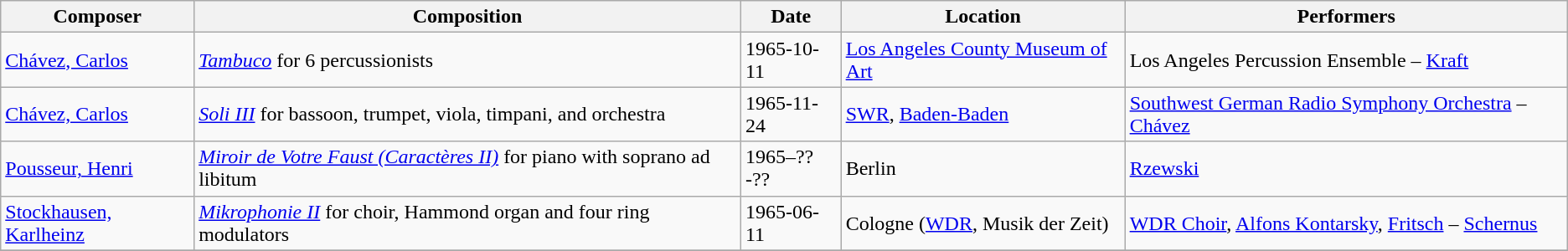<table class="wikitable sortable">
<tr>
<th>Composer</th>
<th>Composition</th>
<th>Date</th>
<th>Location</th>
<th>Performers</th>
</tr>
<tr>
<td><a href='#'>Chávez, Carlos</a></td>
<td><em><a href='#'>Tambuco</a></em> for 6 percussionists</td>
<td>1965-10-11</td>
<td> <a href='#'>Los Angeles County Museum of Art</a></td>
<td>Los Angeles Percussion Ensemble – <a href='#'>Kraft</a></td>
</tr>
<tr>
<td><a href='#'>Chávez, Carlos</a></td>
<td><em><a href='#'>Soli III</a></em> for bassoon, trumpet, viola, timpani, and orchestra</td>
<td>1965-11-24</td>
<td> <a href='#'>SWR</a>, <a href='#'>Baden-Baden</a></td>
<td><a href='#'>Southwest German Radio Symphony Orchestra</a> – <a href='#'>Chávez</a></td>
</tr>
<tr>
<td><a href='#'>Pousseur, Henri</a></td>
<td><em><a href='#'>Miroir de Votre Faust (Caractères II)</a></em> for piano with soprano ad libitum</td>
<td>1965–??-??</td>
<td> Berlin</td>
<td><a href='#'>Rzewski</a></td>
</tr>
<tr>
<td><a href='#'>Stockhausen, Karlheinz</a></td>
<td><em><a href='#'>Mikrophonie II</a></em> for choir, Hammond organ and four ring modulators</td>
<td>1965-06-11</td>
<td> Cologne (<a href='#'>WDR</a>, Musik der Zeit)</td>
<td><a href='#'>WDR Choir</a>, <a href='#'>Alfons Kontarsky</a>, <a href='#'>Fritsch</a> – <a href='#'>Schernus</a></td>
</tr>
<tr>
</tr>
</table>
